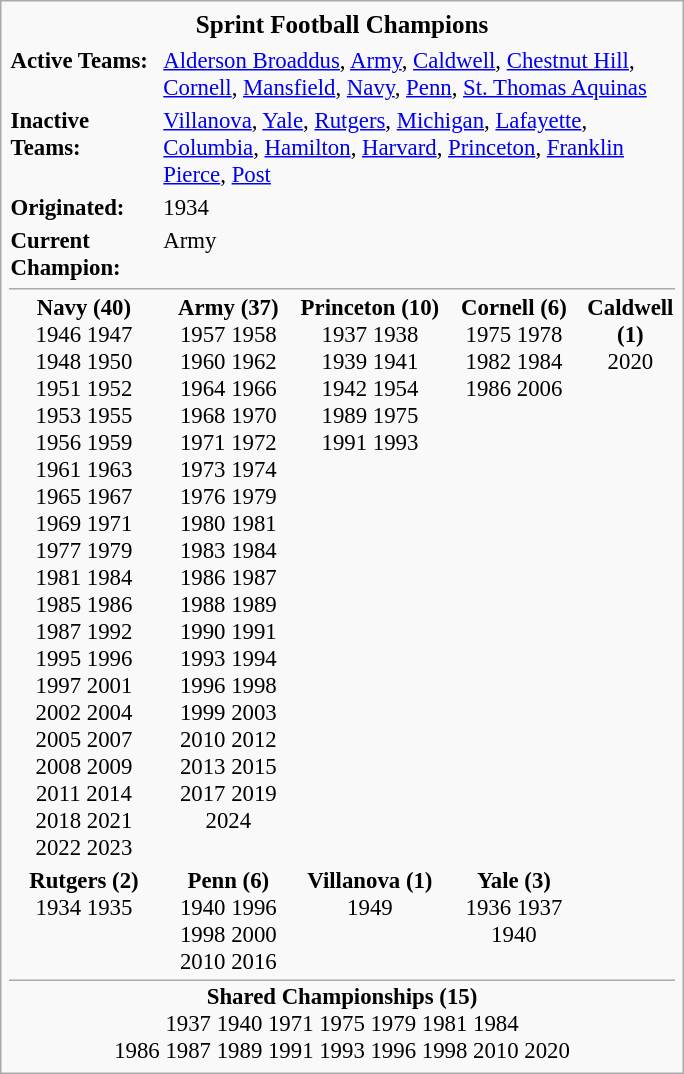<table class="infobox" style="width: 30em; font-size: 95%;">
<tr>
<td colspan="8" style="text-align: center; font-size: 110%;"><strong>Sprint Football Champions</strong></td>
</tr>
<tr>
<td valign="top"><strong>Active Teams:</strong></td>
<td colspan="6"><a href='#'>Alderson Broaddus</a>, <a href='#'>Army</a>, <a href='#'>Caldwell</a>, <a href='#'>Chestnut Hill</a>, <a href='#'>Cornell</a>, <a href='#'>Mansfield</a>, <a href='#'>Navy</a>, <a href='#'>Penn</a>, <a href='#'>St. Thomas Aquinas</a></td>
</tr>
<tr>
<td valign="top"><strong>Inactive Teams:</strong></td>
<td colspan="8"><a href='#'>Villanova</a>, <a href='#'>Yale</a>, <a href='#'>Rutgers</a>, <a href='#'>Michigan</a>, <a href='#'>Lafayette</a>, <a href='#'>Columbia</a>, <a href='#'>Hamilton</a>, <a href='#'>Harvard</a>, <a href='#'>Princeton</a>, <a href='#'>Franklin Pierce</a>, <a href='#'>Post</a></td>
</tr>
<tr>
<td><strong>Originated:</strong></td>
<td colspan="8">1934</td>
</tr>
<tr>
<td><strong>Current Champion:</strong></td>
<td colspan="8">Army</td>
</tr>
<tr>
<td colspan="8" style="border-bottom: 1px solid #aaa;"></td>
</tr>
<tr>
<td valign="top" align="center" width="25%"><strong>Navy (40)</strong><br>1946 1947 1948 1950 1951 1952 1953 1955 1956 1959 1961 1963 1965 1967 1969 1971 1977 1979 1981 1984 1985 1986 1987 1992 1995 1996 1997 2001 2002 2004 2005 2007 2008 2009 2011 2014 2018 2021 2022 2023</td>
<td valign="top" align="center" width="25%"><strong>Army (37)</strong><br>1957 1958<br>1960 1962<br>1964 1966 1968 1970 1971 1972 1973 1974 1976 1979 1980 1981 1983 1984 1986 1987 1988 1989 1990 1991 1993 1994 1996 1998 1999 2003 2010 2012 2013 2015 2017 2019 2024</td>
<td valign="top" align="center" width="25%"><strong>Princeton (10)</strong><br>1937 1938 1939 1941 1942 1954 1989 1975 1991 1993</td>
<td valign="top" align="center" width="25%"><strong>Cornell (6)</strong><br>1975 1978 1982 1984 1986 2006</td>
<td valign="top" align="center" width="25%"><strong>Caldwell (1)</strong><br> 2020</td>
</tr>
<tr>
<td valign="top" align="center" width="25%"><strong>Rutgers (2)</strong><br>1934 1935</td>
<td valign="top" align="center" width="25%"><strong>Penn (6)</strong><br>1940 1996 1998 2000 2010 2016</td>
<td valign="top" align="center" width="25%"><strong>Villanova (1)</strong><br>1949</td>
<td valign="top" align="center" width="25%"><strong>Yale (3)</strong><br>1936 1937 1940</td>
</tr>
<tr>
<td colspan="8" style="text-align: center; border-top: 1px solid #aaa;"><strong>Shared Championships (15)</strong><br>1937 1940 1971 1975 1979 1981 1984<br>1986 1987 1989 1991 1993 1996 1998 2010 2020</td>
</tr>
</table>
